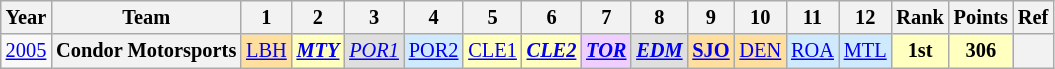<table class="wikitable" style="text-align:center; font-size:85%">
<tr>
<th>Year</th>
<th>Team</th>
<th>1</th>
<th>2</th>
<th>3</th>
<th>4</th>
<th>5</th>
<th>6</th>
<th>7</th>
<th>8</th>
<th>9</th>
<th>10</th>
<th>11</th>
<th>12</th>
<th>Rank</th>
<th>Points</th>
<th>Ref</th>
</tr>
<tr>
<td><a href='#'>2005</a></td>
<th nowrap>Condor Motorsports</th>
<td style="background:#FFDF9F;"><a href='#'>LBH</a><br></td>
<td style="background:#FFFFBF;"><strong><em><a href='#'>MTY</a></em></strong><br></td>
<td style="background:#DFDFDF;"><em><a href='#'>POR1</a></em><br></td>
<td style="background:#CFEAFF;"><a href='#'>POR2</a><br></td>
<td style="background:#FFFFBF;"><a href='#'>CLE1</a><br></td>
<td style="background:#FFFFBF;"><strong><em><a href='#'>CLE2</a></em></strong><br></td>
<td style="background:#EFCFFF;"><strong><em><a href='#'>TOR</a></em></strong><br></td>
<td style="background:#DFDFDF;"><strong><em><a href='#'>EDM</a></em></strong><br></td>
<td style="background:#FFDF9F;"><strong><a href='#'>SJO</a></strong><br></td>
<td style="background:#FFDF9F;"><a href='#'>DEN</a><br></td>
<td style="background:#CFEAFF;"><a href='#'>ROA</a><br></td>
<td style="background:#CFEAFF;"><a href='#'>MTL</a><br></td>
<td style="background:#FFFFBF;"><strong>1st</strong></td>
<td style="background:#FFFFBF;"><strong>306</strong></td>
<th></th>
</tr>
</table>
